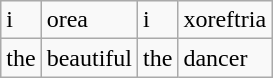<table class="wikitable" border="1">
<tr>
<td>i</td>
<td>orea</td>
<td>i</td>
<td>xoreftria</td>
</tr>
<tr>
<td>the</td>
<td>beautiful</td>
<td>the</td>
<td>dancer</td>
</tr>
</table>
